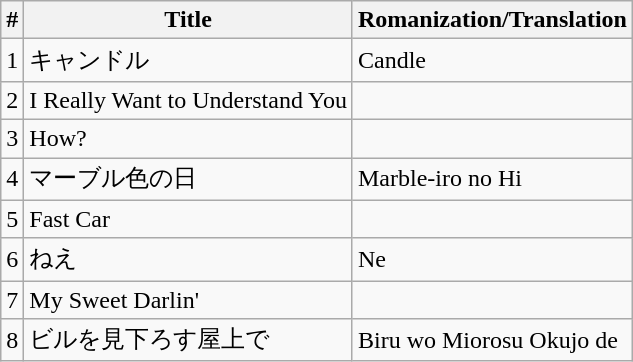<table class="wikitable">
<tr>
<th>#</th>
<th>Title</th>
<th>Romanization/Translation</th>
</tr>
<tr>
<td>1</td>
<td>キャンドル</td>
<td>Candle</td>
</tr>
<tr>
<td>2</td>
<td>I Really Want to Understand You</td>
<td></td>
</tr>
<tr>
<td>3</td>
<td>How?</td>
<td></td>
</tr>
<tr>
<td>4</td>
<td>マーブル色の日</td>
<td>Marble-iro no Hi</td>
</tr>
<tr>
<td>5</td>
<td>Fast Car</td>
<td></td>
</tr>
<tr>
<td>6</td>
<td>ねえ</td>
<td>Ne</td>
</tr>
<tr>
<td>7</td>
<td>My Sweet Darlin'</td>
<td></td>
</tr>
<tr>
<td>8</td>
<td>ビルを見下ろす屋上で</td>
<td>Biru wo Miorosu Okujo de</td>
</tr>
</table>
